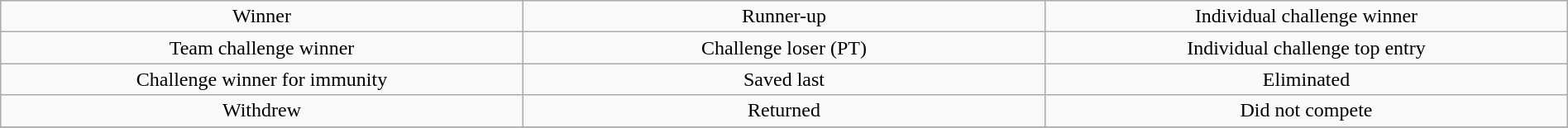<table class="wikitable" style="text-align:center; width:100%; align="center">
<tr>
<td width=250> Winner</td>
<td width=250> Runner-up</td>
<td width=250> Individual challenge winner</td>
</tr>
<tr>
<td> Team challenge winner</td>
<td> Challenge loser (PT)</td>
<td> Individual challenge top entry</td>
</tr>
<tr>
<td> Challenge winner for immunity</td>
<td> Saved last</td>
<td> Eliminated</td>
</tr>
<tr>
<td> Withdrew</td>
<td> Returned</td>
<td> Did not compete</td>
</tr>
<tr>
</tr>
</table>
